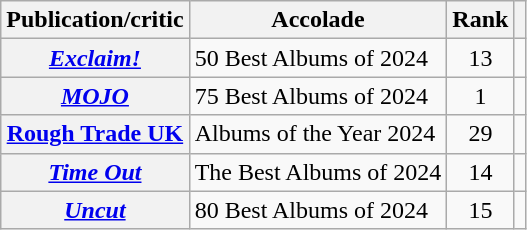<table class="wikitable sortable plainrowheaders">
<tr>
<th scope="col">Publication/critic</th>
<th scope="col">Accolade</th>
<th scope="col">Rank</th>
<th scope="col" class="unsortable"></th>
</tr>
<tr>
<th scope="row"><em><a href='#'>Exclaim!</a></em></th>
<td>50 Best Albums of 2024</td>
<td style="text-align: center;">13</td>
<td style="text-align: center;"></td>
</tr>
<tr>
<th scope="row"><em><a href='#'>MOJO</a></em></th>
<td>75 Best Albums of 2024</td>
<td style="text-align: center;">1</td>
<td style="text-align: center;"></td>
</tr>
<tr>
<th scope="row"><a href='#'>Rough Trade UK</a></th>
<td>Albums of the Year 2024</td>
<td style="text-align: center;">29</td>
<td style="text-align: center;"></td>
</tr>
<tr>
<th scope="row"><em><a href='#'>Time Out</a></em></th>
<td>The Best Albums of 2024</td>
<td style="text-align: center;">14</td>
<td style="text-align: center;"></td>
</tr>
<tr>
<th scope="row"><em><a href='#'>Uncut</a></em></th>
<td>80 Best Albums of 2024</td>
<td style="text-align: center;">15</td>
<td style="text-align: center;"></td>
</tr>
</table>
